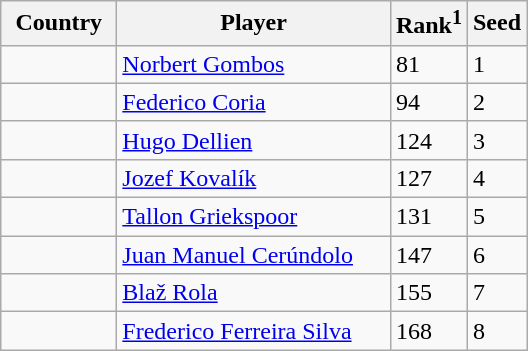<table class="sortable wikitable">
<tr>
<th width="70">Country</th>
<th width="175">Player</th>
<th>Rank<sup>1</sup></th>
<th>Seed</th>
</tr>
<tr>
<td></td>
<td><a href='#'>Norbert Gombos</a></td>
<td>81</td>
<td>1</td>
</tr>
<tr>
<td></td>
<td><a href='#'>Federico Coria</a></td>
<td>94</td>
<td>2</td>
</tr>
<tr>
<td></td>
<td><a href='#'>Hugo Dellien</a></td>
<td>124</td>
<td>3</td>
</tr>
<tr>
<td></td>
<td><a href='#'>Jozef Kovalík</a></td>
<td>127</td>
<td>4</td>
</tr>
<tr>
<td></td>
<td><a href='#'>Tallon Griekspoor</a></td>
<td>131</td>
<td>5</td>
</tr>
<tr>
<td></td>
<td><a href='#'>Juan Manuel Cerúndolo</a></td>
<td>147</td>
<td>6</td>
</tr>
<tr>
<td></td>
<td><a href='#'>Blaž Rola</a></td>
<td>155</td>
<td>7</td>
</tr>
<tr>
<td></td>
<td><a href='#'>Frederico Ferreira Silva</a></td>
<td>168</td>
<td>8</td>
</tr>
</table>
